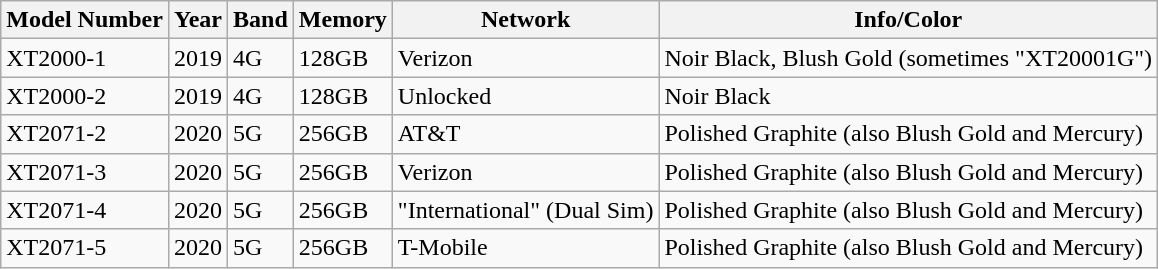<table class="wikitable">
<tr>
<th>Model Number</th>
<th>Year</th>
<th>Band</th>
<th>Memory</th>
<th>Network</th>
<th>Info/Color</th>
</tr>
<tr>
<td>XT2000-1</td>
<td>2019</td>
<td>4G</td>
<td>128GB</td>
<td>Verizon</td>
<td>Noir Black, Blush Gold (sometimes "XT20001G")</td>
</tr>
<tr>
<td>XT2000-2</td>
<td>2019</td>
<td>4G</td>
<td>128GB</td>
<td>Unlocked</td>
<td>Noir Black</td>
</tr>
<tr>
<td>XT2071-2</td>
<td>2020</td>
<td>5G</td>
<td>256GB</td>
<td>AT&T</td>
<td>Polished Graphite (also Blush Gold and Mercury)</td>
</tr>
<tr>
<td>XT2071-3</td>
<td>2020</td>
<td>5G</td>
<td>256GB</td>
<td>Verizon</td>
<td>Polished Graphite (also Blush Gold and Mercury)</td>
</tr>
<tr>
<td>XT2071-4</td>
<td>2020</td>
<td>5G</td>
<td>256GB</td>
<td>"International" (Dual Sim)</td>
<td>Polished Graphite (also Blush Gold and Mercury)</td>
</tr>
<tr>
<td>XT2071-5</td>
<td>2020</td>
<td>5G</td>
<td>256GB</td>
<td>T-Mobile</td>
<td>Polished Graphite (also Blush Gold and Mercury)</td>
</tr>
</table>
